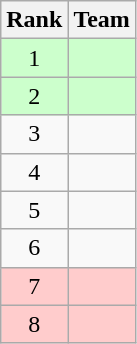<table class=wikitable style="text-align: center;">
<tr>
<th>Rank</th>
<th>Team</th>
</tr>
<tr style="background: #CCFFCC;">
<td>1</td>
<td style="text-align: left;"><strong></strong></td>
</tr>
<tr style="background: #CCFFCC;">
<td>2</td>
<td style="text-align: left;"><strong></strong></td>
</tr>
<tr>
<td>3</td>
<td style="text-align: left;"></td>
</tr>
<tr>
<td>4</td>
<td style="text-align: left;"></td>
</tr>
<tr>
<td>5</td>
<td style="text-align: left;"></td>
</tr>
<tr>
<td>6</td>
<td style="text-align: left;"></td>
</tr>
<tr style="background: #FFCCCC;">
<td>7</td>
<td style="text-align: left;"></td>
</tr>
<tr style="background: #FFCCCC;">
<td>8</td>
<td style="text-align: left;"></td>
</tr>
</table>
